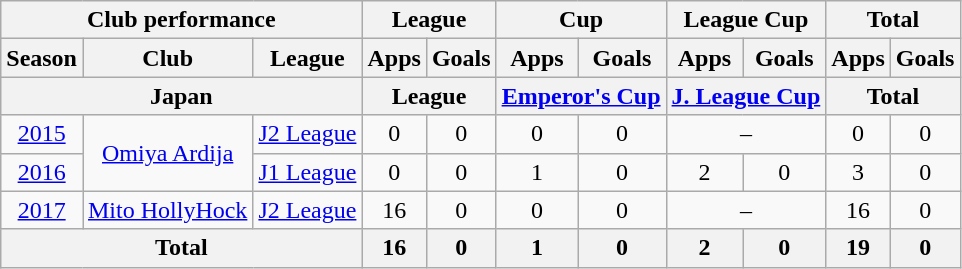<table class="wikitable" style="text-align:center;">
<tr>
<th colspan=3>Club performance</th>
<th colspan=2>League</th>
<th colspan=2>Cup</th>
<th colspan=2>League Cup</th>
<th colspan=2>Total</th>
</tr>
<tr>
<th>Season</th>
<th>Club</th>
<th>League</th>
<th>Apps</th>
<th>Goals</th>
<th>Apps</th>
<th>Goals</th>
<th>Apps</th>
<th>Goals</th>
<th>Apps</th>
<th>Goals</th>
</tr>
<tr>
<th colspan=3>Japan</th>
<th colspan=2>League</th>
<th colspan=2><a href='#'>Emperor's Cup</a></th>
<th colspan=2><a href='#'>J. League Cup</a></th>
<th colspan=2>Total</th>
</tr>
<tr>
<td><a href='#'>2015</a></td>
<td rowspan="2"><a href='#'>Omiya Ardija</a></td>
<td><a href='#'>J2 League</a></td>
<td>0</td>
<td>0</td>
<td>0</td>
<td>0</td>
<td colspan="2">–</td>
<td>0</td>
<td>0</td>
</tr>
<tr>
<td><a href='#'>2016</a></td>
<td><a href='#'>J1 League</a></td>
<td>0</td>
<td>0</td>
<td>1</td>
<td>0</td>
<td>2</td>
<td>0</td>
<td>3</td>
<td>0</td>
</tr>
<tr>
<td><a href='#'>2017</a></td>
<td rowspan="1"><a href='#'>Mito HollyHock</a></td>
<td rowspan="1"><a href='#'>J2 League</a></td>
<td>16</td>
<td>0</td>
<td>0</td>
<td>0</td>
<td colspan="2">–</td>
<td>16</td>
<td>0</td>
</tr>
<tr>
<th colspan=3>Total</th>
<th>16</th>
<th>0</th>
<th>1</th>
<th>0</th>
<th>2</th>
<th>0</th>
<th>19</th>
<th>0</th>
</tr>
</table>
